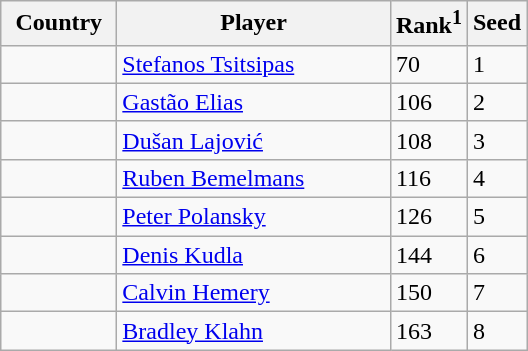<table class="sortable wikitable">
<tr>
<th width="70">Country</th>
<th width="175">Player</th>
<th>Rank<sup>1</sup></th>
<th>Seed</th>
</tr>
<tr>
<td></td>
<td><a href='#'>Stefanos Tsitsipas</a></td>
<td>70</td>
<td>1</td>
</tr>
<tr>
<td></td>
<td><a href='#'>Gastão Elias</a></td>
<td>106</td>
<td>2</td>
</tr>
<tr>
<td></td>
<td><a href='#'>Dušan Lajović</a></td>
<td>108</td>
<td>3</td>
</tr>
<tr>
<td></td>
<td><a href='#'>Ruben Bemelmans</a></td>
<td>116</td>
<td>4</td>
</tr>
<tr>
<td></td>
<td><a href='#'>Peter Polansky</a></td>
<td>126</td>
<td>5</td>
</tr>
<tr>
<td></td>
<td><a href='#'>Denis Kudla</a></td>
<td>144</td>
<td>6</td>
</tr>
<tr>
<td></td>
<td><a href='#'>Calvin Hemery</a></td>
<td>150</td>
<td>7</td>
</tr>
<tr>
<td></td>
<td><a href='#'>Bradley Klahn</a></td>
<td>163</td>
<td>8</td>
</tr>
</table>
